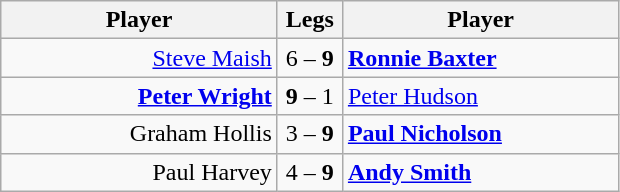<table class=wikitable style="text-align:center">
<tr>
<th width=177>Player</th>
<th width=36>Legs</th>
<th width=177>Player</th>
</tr>
<tr align=left>
<td align=right><a href='#'>Steve Maish</a> </td>
<td align=center>6 – <strong>9</strong></td>
<td> <strong><a href='#'>Ronnie Baxter</a></strong></td>
</tr>
<tr align=left>
<td align=right><strong><a href='#'>Peter Wright</a></strong> </td>
<td align=center><strong>9</strong> – 1</td>
<td> <a href='#'>Peter Hudson</a></td>
</tr>
<tr align=left>
<td align=right>Graham Hollis </td>
<td align=center>3 – <strong>9</strong></td>
<td> <strong><a href='#'>Paul Nicholson</a></strong></td>
</tr>
<tr align=left>
<td align=right>Paul Harvey </td>
<td align=center>4 – <strong>9</strong></td>
<td> <strong><a href='#'>Andy Smith</a></strong></td>
</tr>
</table>
